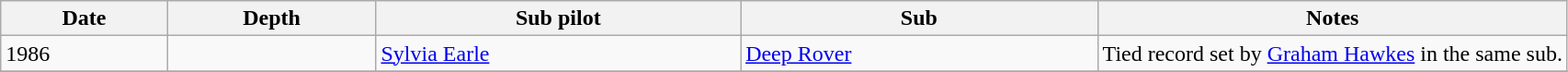<table class=wikitable>
<tr>
<th>Date</th>
<th>Depth</th>
<th>Sub pilot</th>
<th>Sub</th>
<th width=30%>Notes</th>
</tr>
<tr>
<td>1986</td>
<td></td>
<td><a href='#'>Sylvia Earle</a></td>
<td><a href='#'>Deep Rover</a></td>
<td>Tied record set by <a href='#'>Graham Hawkes</a> in the same sub.</td>
</tr>
<tr>
</tr>
</table>
